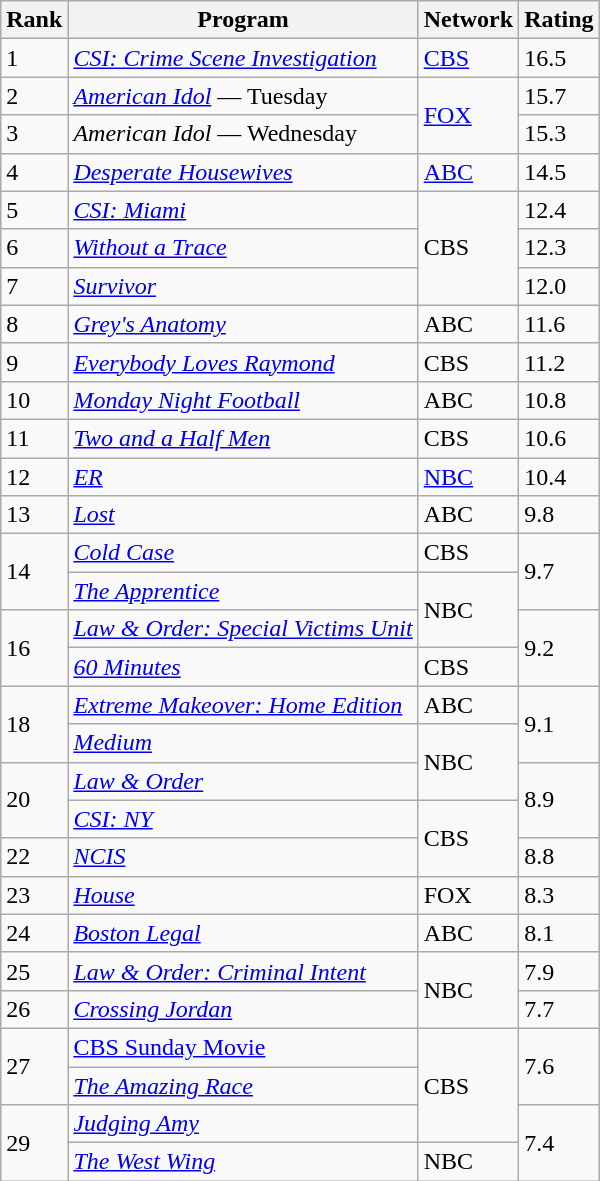<table class="wikitable">
<tr>
<th>Rank</th>
<th>Program</th>
<th>Network</th>
<th>Rating</th>
</tr>
<tr>
<td>1</td>
<td><em><a href='#'>CSI: Crime Scene Investigation</a></em></td>
<td><a href='#'>CBS</a></td>
<td>16.5</td>
</tr>
<tr>
<td>2</td>
<td><em><a href='#'>American Idol</a></em> — Tuesday</td>
<td rowspan="2"><a href='#'>FOX</a></td>
<td>15.7</td>
</tr>
<tr>
<td>3</td>
<td><em>American Idol</em> — Wednesday</td>
<td>15.3</td>
</tr>
<tr>
<td>4</td>
<td><em><a href='#'>Desperate Housewives</a></em></td>
<td><a href='#'>ABC</a></td>
<td>14.5</td>
</tr>
<tr>
<td>5</td>
<td><em><a href='#'>CSI: Miami</a></em></td>
<td rowspan="3">CBS</td>
<td>12.4</td>
</tr>
<tr>
<td>6</td>
<td><em><a href='#'>Without a Trace</a></em></td>
<td>12.3</td>
</tr>
<tr>
<td>7</td>
<td><em><a href='#'>Survivor</a></em></td>
<td>12.0</td>
</tr>
<tr>
<td>8</td>
<td><em><a href='#'>Grey's Anatomy</a></em></td>
<td>ABC</td>
<td>11.6</td>
</tr>
<tr>
<td>9</td>
<td><em><a href='#'>Everybody Loves Raymond</a></em></td>
<td>CBS</td>
<td>11.2</td>
</tr>
<tr>
<td>10</td>
<td><em><a href='#'>Monday Night Football</a></em></td>
<td>ABC</td>
<td>10.8</td>
</tr>
<tr>
<td>11</td>
<td><em><a href='#'>Two and a Half Men</a></em></td>
<td>CBS</td>
<td>10.6</td>
</tr>
<tr>
<td>12</td>
<td><em><a href='#'>ER</a></em></td>
<td><a href='#'>NBC</a></td>
<td>10.4</td>
</tr>
<tr>
<td>13</td>
<td><em><a href='#'>Lost</a></em></td>
<td>ABC</td>
<td>9.8</td>
</tr>
<tr>
<td rowspan="2">14</td>
<td><em><a href='#'>Cold Case</a></em></td>
<td>CBS</td>
<td rowspan="2">9.7</td>
</tr>
<tr>
<td><em><a href='#'>The Apprentice</a></em></td>
<td rowspan="2">NBC</td>
</tr>
<tr>
<td rowspan="2">16</td>
<td><em><a href='#'>Law & Order: Special Victims Unit</a></em></td>
<td rowspan="2">9.2</td>
</tr>
<tr>
<td><em><a href='#'>60 Minutes</a></em></td>
<td>CBS</td>
</tr>
<tr>
<td rowspan="2">18</td>
<td><em><a href='#'>Extreme Makeover: Home Edition</a></em></td>
<td>ABC</td>
<td rowspan="2">9.1</td>
</tr>
<tr>
<td><em><a href='#'>Medium</a></em></td>
<td rowspan="2">NBC</td>
</tr>
<tr>
<td rowspan="2">20</td>
<td><em><a href='#'>Law & Order</a></em></td>
<td rowspan="2">8.9</td>
</tr>
<tr>
<td><em><a href='#'>CSI: NY</a></em></td>
<td rowspan="2">CBS</td>
</tr>
<tr>
<td>22</td>
<td><em><a href='#'>NCIS</a></em></td>
<td>8.8</td>
</tr>
<tr>
<td>23</td>
<td><em><a href='#'>House</a></em></td>
<td>FOX</td>
<td>8.3</td>
</tr>
<tr>
<td>24</td>
<td><em><a href='#'>Boston Legal</a></em></td>
<td>ABC</td>
<td>8.1</td>
</tr>
<tr>
<td>25</td>
<td><em><a href='#'>Law & Order: Criminal Intent</a></em></td>
<td rowspan="2">NBC</td>
<td>7.9</td>
</tr>
<tr>
<td>26</td>
<td><em><a href='#'>Crossing Jordan</a></em></td>
<td>7.7</td>
</tr>
<tr>
<td rowspan="2">27</td>
<td><a href='#'>CBS Sunday Movie</a></td>
<td rowspan="3">CBS</td>
<td rowspan="2">7.6</td>
</tr>
<tr>
<td><em><a href='#'>The Amazing Race</a></em></td>
</tr>
<tr>
<td rowspan="2">29</td>
<td><em><a href='#'>Judging Amy</a></em></td>
<td rowspan="2">7.4</td>
</tr>
<tr>
<td><em><a href='#'>The West Wing</a></em></td>
<td>NBC</td>
</tr>
</table>
